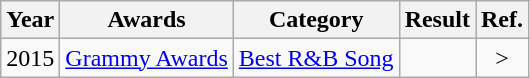<table class="wikitable sortable">
<tr>
<th>Year</th>
<th>Awards</th>
<th>Category</th>
<th>Result</th>
<th>Ref.</th>
</tr>
<tr>
<td>2015</td>
<td><a href='#'>Grammy Awards</a></td>
<td><a href='#'>Best R&B Song</a></td>
<td></td>
<td style="text-align:center;">></td>
</tr>
</table>
